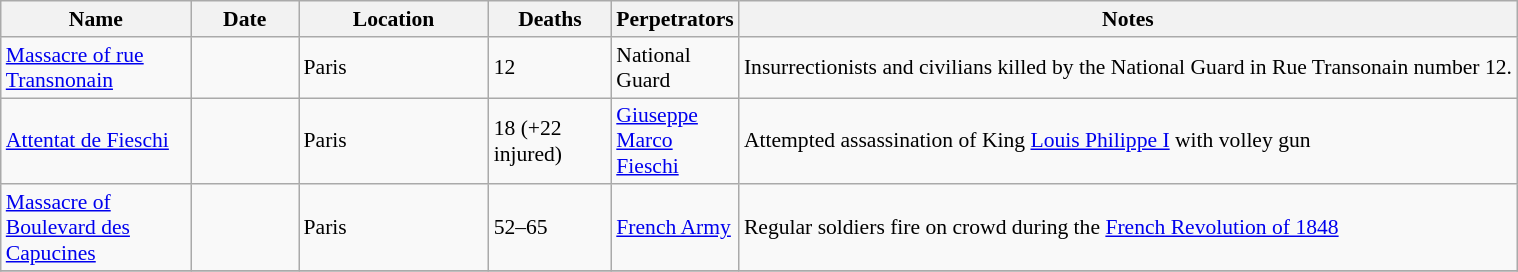<table class="sortable wikitable" style="font-size:90%;">
<tr>
<th style="width:120px;">Name</th>
<th style="width:65px;">Date</th>
<th style="width:120px;">Location</th>
<th ! data-sort-type="number" style="width:75px;">Deaths</th>
<th style="width:75px;">Perpetrators</th>
<th class="unsortable">Notes</th>
</tr>
<tr>
<td><a href='#'>Massacre of rue Transnonain</a></td>
<td></td>
<td>Paris</td>
<td>12</td>
<td>National Guard</td>
<td>Insurrectionists and civilians killed by the National Guard in Rue Transonain number 12.</td>
</tr>
<tr>
<td><a href='#'>Attentat de Fieschi</a></td>
<td></td>
<td>Paris</td>
<td>18 (+22 injured)</td>
<td><a href='#'>Giuseppe Marco Fieschi</a></td>
<td>Attempted assassination of King <a href='#'>Louis Philippe I</a> with volley gun</td>
</tr>
<tr>
<td><a href='#'>Massacre of Boulevard des Capucines</a></td>
<td></td>
<td>Paris</td>
<td>52–65</td>
<td><a href='#'>French Army</a></td>
<td>Regular soldiers fire on crowd during the <a href='#'>French Revolution of 1848</a></td>
</tr>
<tr>
</tr>
</table>
